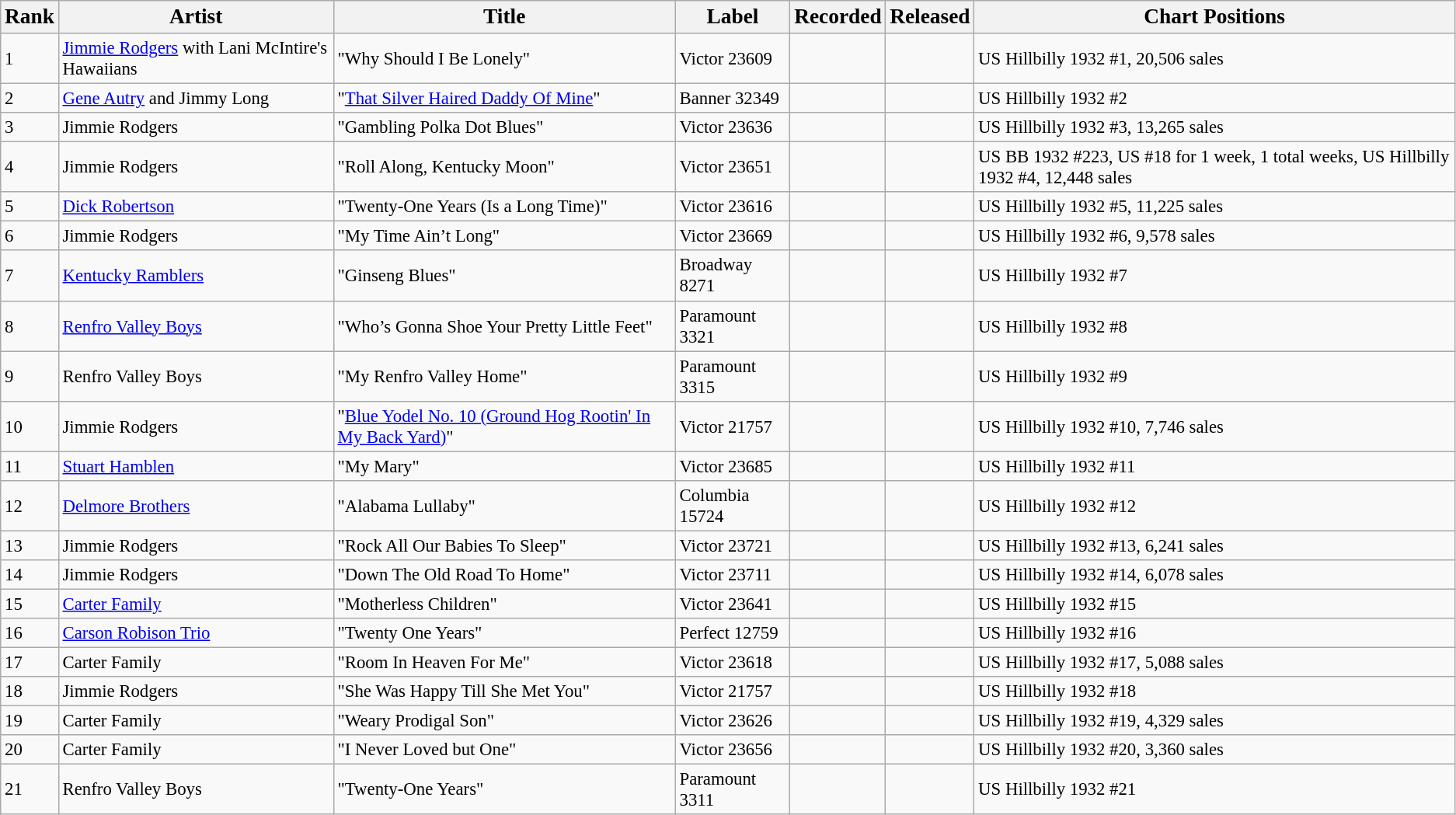<table class="wikitable" style="font-size:95%;">
<tr>
<th><big>Rank</big></th>
<th><big>Artist</big></th>
<th><big>Title</big></th>
<th><big>Label</big></th>
<th><big>Recorded</big></th>
<th><big>Released</big></th>
<th><big>Chart Positions</big></th>
</tr>
<tr>
<td>1</td>
<td><a href='#'>Jimmie Rodgers</a> with Lani McIntire's Hawaiians</td>
<td>"Why Should I Be Lonely"</td>
<td>Victor 23609</td>
<td></td>
<td></td>
<td>US Hillbilly 1932 #1, 20,506 sales</td>
</tr>
<tr>
<td>2</td>
<td><a href='#'>Gene Autry</a> and Jimmy Long</td>
<td>"<a href='#'>That Silver Haired Daddy Of Mine</a>"</td>
<td>Banner 32349</td>
<td></td>
<td></td>
<td>US Hillbilly 1932 #2</td>
</tr>
<tr>
<td>3</td>
<td>Jimmie Rodgers</td>
<td>"Gambling Polka Dot Blues"</td>
<td>Victor 23636</td>
<td></td>
<td></td>
<td>US Hillbilly 1932 #3, 13,265 sales</td>
</tr>
<tr>
<td>4</td>
<td>Jimmie Rodgers</td>
<td>"Roll Along, Kentucky Moon"</td>
<td>Victor 23651</td>
<td></td>
<td></td>
<td>US BB 1932 #223, US #18 for 1 week, 1 total weeks, US Hillbilly 1932 #4, 12,448 sales</td>
</tr>
<tr>
<td>5</td>
<td><a href='#'>Dick Robertson</a></td>
<td>"Twenty-One Years (Is a Long Time)"</td>
<td>Victor 23616</td>
<td></td>
<td></td>
<td>US Hillbilly 1932 #5, 11,225 sales</td>
</tr>
<tr>
<td>6</td>
<td>Jimmie Rodgers</td>
<td>"My Time Ain’t Long"</td>
<td>Victor 23669</td>
<td></td>
<td></td>
<td>US Hillbilly 1932 #6, 9,578 sales</td>
</tr>
<tr>
<td>7</td>
<td><a href='#'>Kentucky Ramblers</a></td>
<td>"Ginseng Blues"</td>
<td>Broadway 8271</td>
<td></td>
<td></td>
<td>US Hillbilly 1932 #7</td>
</tr>
<tr>
<td>8</td>
<td><a href='#'>Renfro Valley Boys</a></td>
<td>"Who’s Gonna Shoe Your Pretty Little Feet"</td>
<td>Paramount 3321</td>
<td></td>
<td></td>
<td>US Hillbilly 1932 #8</td>
</tr>
<tr>
<td>9</td>
<td>Renfro Valley Boys</td>
<td>"My Renfro Valley Home"</td>
<td>Paramount 3315</td>
<td></td>
<td></td>
<td>US Hillbilly 1932 #9</td>
</tr>
<tr>
<td>10</td>
<td>Jimmie Rodgers</td>
<td>"<a href='#'>Blue Yodel No. 10 (Ground Hog Rootin' In My Back Yard)</a>"</td>
<td>Victor 21757</td>
<td></td>
<td></td>
<td>US Hillbilly 1932 #10, 7,746 sales</td>
</tr>
<tr>
<td>11</td>
<td><a href='#'>Stuart Hamblen</a></td>
<td>"My Mary"</td>
<td>Victor 23685</td>
<td></td>
<td></td>
<td>US Hillbilly 1932 #11</td>
</tr>
<tr>
<td>12</td>
<td><a href='#'>Delmore Brothers</a></td>
<td>"Alabama Lullaby"</td>
<td>Columbia 15724</td>
<td></td>
<td></td>
<td>US Hillbilly 1932 #12</td>
</tr>
<tr>
<td>13</td>
<td>Jimmie Rodgers</td>
<td>"Rock All Our Babies To Sleep"</td>
<td>Victor 23721</td>
<td></td>
<td></td>
<td>US Hillbilly 1932 #13, 6,241 sales</td>
</tr>
<tr>
<td>14</td>
<td>Jimmie Rodgers</td>
<td>"Down The Old Road To Home"</td>
<td>Victor 23711</td>
<td></td>
<td></td>
<td>US Hillbilly 1932 #14, 6,078 sales</td>
</tr>
<tr>
<td>15</td>
<td><a href='#'>Carter Family</a></td>
<td>"Motherless Children"</td>
<td>Victor 23641</td>
<td></td>
<td></td>
<td>US Hillbilly 1932 #15</td>
</tr>
<tr>
<td>16</td>
<td><a href='#'>Carson Robison Trio</a></td>
<td>"Twenty One Years"</td>
<td>Perfect 12759</td>
<td></td>
<td></td>
<td>US Hillbilly 1932 #16</td>
</tr>
<tr>
<td>17</td>
<td>Carter Family</td>
<td>"Room In Heaven For Me"</td>
<td>Victor 23618</td>
<td></td>
<td></td>
<td>US Hillbilly 1932 #17, 5,088 sales </td>
</tr>
<tr>
<td>18</td>
<td>Jimmie Rodgers</td>
<td>"She Was Happy Till She Met You"</td>
<td>Victor 21757</td>
<td></td>
<td></td>
<td>US Hillbilly 1932 #18</td>
</tr>
<tr>
<td>19</td>
<td>Carter Family</td>
<td>"Weary Prodigal Son"</td>
<td>Victor 23626</td>
<td></td>
<td></td>
<td>US Hillbilly 1932 #19, 4,329 sales</td>
</tr>
<tr>
<td>20</td>
<td>Carter Family</td>
<td>"I Never Loved but One"</td>
<td>Victor 23656</td>
<td></td>
<td></td>
<td>US Hillbilly 1932 #20, 3,360 sales</td>
</tr>
<tr>
<td>21</td>
<td>Renfro Valley Boys</td>
<td>"Twenty-One Years"</td>
<td>Paramount 3311</td>
<td></td>
<td></td>
<td>US Hillbilly 1932 #21</td>
</tr>
</table>
